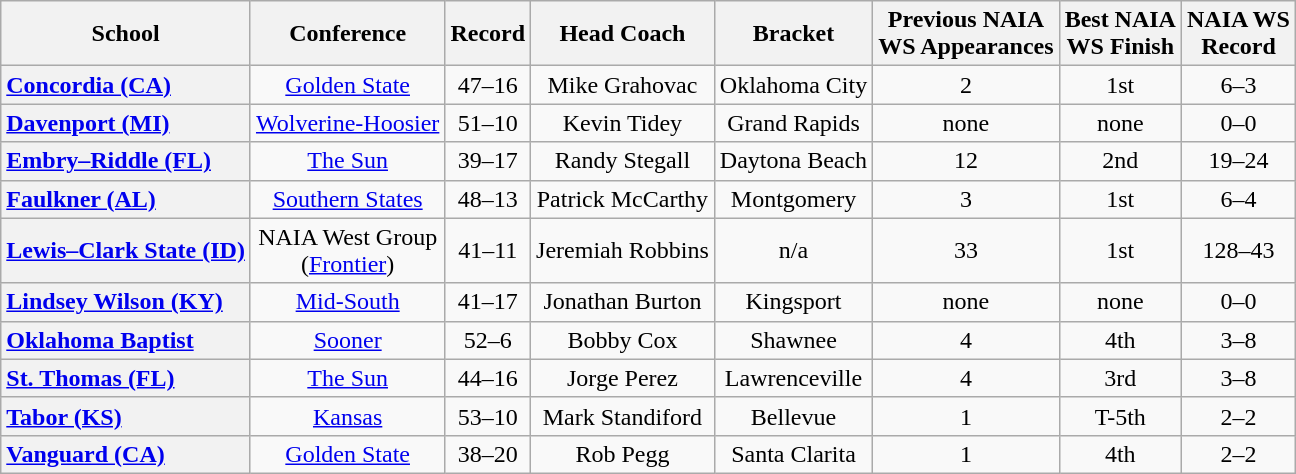<table class="wikitable sortable plainrowheaders" style="text-align:center">
<tr>
<th scope="col">School</th>
<th scope="col">Conference</th>
<th scope="col">Record</th>
<th scope="col">Head Coach</th>
<th scope="col">Bracket</th>
<th scope="col">Previous NAIA<br>WS Appearances</th>
<th scope="col">Best NAIA<br>WS Finish</th>
<th scope="col">NAIA WS<br>Record</th>
</tr>
<tr>
<th scope="row" style="text-align:left"><a href='#'>Concordia (CA)</a></th>
<td><a href='#'>Golden State</a></td>
<td>47–16</td>
<td>Mike Grahovac</td>
<td>Oklahoma City</td>
<td>2<br></td>
<td>1st<br></td>
<td>6–3</td>
</tr>
<tr>
<th scope="row" style="text-align:left"><a href='#'>Davenport (MI)</a></th>
<td><a href='#'>Wolverine-Hoosier</a></td>
<td>51–10</td>
<td>Kevin Tidey</td>
<td>Grand Rapids</td>
<td>none</td>
<td>none</td>
<td>0–0</td>
</tr>
<tr>
<th scope="row" style="text-align:left"><a href='#'>Embry–Riddle (FL)</a></th>
<td><a href='#'>The Sun</a></td>
<td>39–17</td>
<td>Randy Stegall</td>
<td>Daytona Beach</td>
<td>12<br></td>
<td>2nd<br></td>
<td>19–24</td>
</tr>
<tr>
<th scope="row" style="text-align:left"><a href='#'>Faulkner (AL)</a></th>
<td><a href='#'>Southern States</a></td>
<td>48–13</td>
<td>Patrick McCarthy</td>
<td>Montgomery</td>
<td>3<br></td>
<td>1st<br></td>
<td>6–4</td>
</tr>
<tr>
<th scope="row" style="text-align:left"><a href='#'>Lewis–Clark State (ID)</a></th>
<td>NAIA West Group<br>(<a href='#'>Frontier</a>)</td>
<td>41–11</td>
<td>Jeremiah Robbins</td>
<td>n/a</td>
<td>33<br></td>
<td>1st<br></td>
<td>128–43</td>
</tr>
<tr>
<th scope="row" style="text-align:left"><a href='#'>Lindsey Wilson (KY)</a></th>
<td><a href='#'>Mid-South</a></td>
<td>41–17</td>
<td>Jonathan Burton</td>
<td>Kingsport</td>
<td>none</td>
<td>none</td>
<td>0–0</td>
</tr>
<tr>
<th scope="row" style="text-align:left"><a href='#'>Oklahoma Baptist</a></th>
<td><a href='#'>Sooner</a></td>
<td>52–6</td>
<td>Bobby Cox</td>
<td>Shawnee</td>
<td>4<br></td>
<td>4th<br></td>
<td>3–8</td>
</tr>
<tr>
<th scope="row" style="text-align:left"><a href='#'>St. Thomas (FL)</a></th>
<td><a href='#'>The Sun</a></td>
<td>44–16</td>
<td>Jorge Perez</td>
<td>Lawrenceville</td>
<td>4<br></td>
<td>3rd<br></td>
<td>3–8</td>
</tr>
<tr>
<th scope="row" style="text-align:left"><a href='#'>Tabor (KS)</a></th>
<td><a href='#'>Kansas</a></td>
<td>53–10</td>
<td>Mark Standiford</td>
<td>Bellevue</td>
<td>1<br></td>
<td>T-5th<br></td>
<td>2–2</td>
</tr>
<tr>
<th scope="row" style="text-align:left"><a href='#'>Vanguard (CA)</a></th>
<td><a href='#'>Golden State</a></td>
<td>38–20</td>
<td>Rob Pegg</td>
<td>Santa Clarita</td>
<td>1<br></td>
<td>4th<br></td>
<td>2–2</td>
</tr>
</table>
